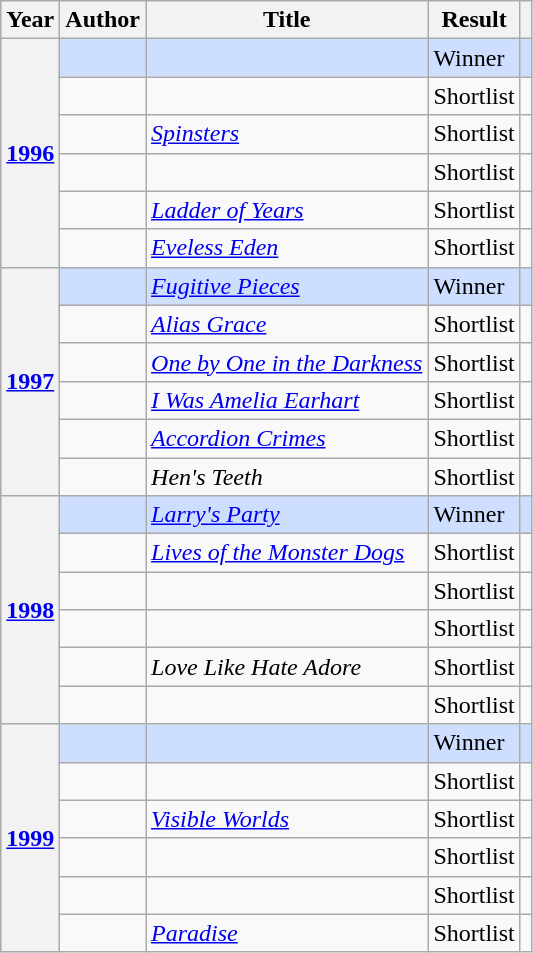<table class="wikitable sortable mw-collapsible">
<tr>
<th scope=col>Year</th>
<th scope=col>Author</th>
<th scope=col>Title</th>
<th scope=col>Result</th>
<th scope=col class="unsortable"></th>
</tr>
<tr style=background:#cddeff>
<th scope=rowgroup rowspan="6"><a href='#'>1996</a></th>
<td></td>
<td><em></em></td>
<td>Winner</td>
<td></td>
</tr>
<tr>
<td></td>
<td><em></em></td>
<td>Shortlist</td>
<td></td>
</tr>
<tr>
<td></td>
<td><em><a href='#'>Spinsters</a></em></td>
<td>Shortlist</td>
<td></td>
</tr>
<tr>
<td></td>
<td><em></em></td>
<td>Shortlist</td>
<td></td>
</tr>
<tr>
<td></td>
<td><em><a href='#'>Ladder of Years</a></em></td>
<td>Shortlist</td>
<td></td>
</tr>
<tr>
<td></td>
<td><em><a href='#'>Eveless Eden</a></em></td>
<td>Shortlist</td>
<td></td>
</tr>
<tr style=background:#cddeff>
<th scope=rowgroup rowspan="6"><a href='#'>1997</a></th>
<td></td>
<td><em><a href='#'>Fugitive Pieces</a></em></td>
<td>Winner</td>
<td></td>
</tr>
<tr>
<td></td>
<td><em><a href='#'>Alias Grace</a></em></td>
<td>Shortlist</td>
<td></td>
</tr>
<tr>
<td></td>
<td><em><a href='#'>One by One in the Darkness</a></em></td>
<td>Shortlist</td>
<td></td>
</tr>
<tr>
<td></td>
<td><em><a href='#'>I Was Amelia Earhart</a></em></td>
<td>Shortlist</td>
<td></td>
</tr>
<tr>
<td></td>
<td><em><a href='#'>Accordion Crimes</a></em></td>
<td>Shortlist</td>
<td></td>
</tr>
<tr>
<td></td>
<td><em>Hen's Teeth</em></td>
<td>Shortlist</td>
<td></td>
</tr>
<tr style=background:#cddeff>
<th scope=rowgroup rowspan="6"><a href='#'>1998</a></th>
<td></td>
<td><em><a href='#'>Larry's Party</a></em></td>
<td>Winner</td>
<td></td>
</tr>
<tr>
<td></td>
<td><em><a href='#'>Lives of the Monster Dogs</a></em></td>
<td>Shortlist</td>
<td></td>
</tr>
<tr>
<td></td>
<td><em></em></td>
<td>Shortlist</td>
<td></td>
</tr>
<tr>
<td></td>
<td><em></em></td>
<td>Shortlist</td>
<td></td>
</tr>
<tr>
<td></td>
<td><em>Love Like Hate Adore</em></td>
<td>Shortlist</td>
<td></td>
</tr>
<tr>
<td></td>
<td><em></em></td>
<td>Shortlist</td>
<td></td>
</tr>
<tr style=background:#cddeff>
<th scope=rowgroup rowspan="6"><a href='#'>1999</a></th>
<td></td>
<td><em></em></td>
<td>Winner</td>
<td></td>
</tr>
<tr>
<td></td>
<td><em></em></td>
<td>Shortlist</td>
<td></td>
</tr>
<tr>
<td></td>
<td><em><a href='#'>Visible Worlds</a></em></td>
<td>Shortlist</td>
<td></td>
</tr>
<tr>
<td></td>
<td><em></em></td>
<td>Shortlist</td>
<td></td>
</tr>
<tr>
<td></td>
<td><em></em></td>
<td>Shortlist</td>
<td></td>
</tr>
<tr>
<td></td>
<td><em><a href='#'>Paradise</a></em></td>
<td>Shortlist</td>
<td></td>
</tr>
</table>
